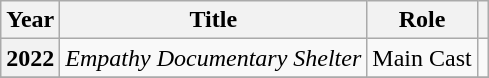<table class="wikitable sortable plainrowheaders">
<tr>
<th scope="col">Year</th>
<th scope="col">Title</th>
<th scope="col">Role</th>
<th scope="col" class="unsortable"></th>
</tr>
<tr>
<th scope="row">2022</th>
<td><em>Empathy Documentary Shelter</em></td>
<td>Main Cast</td>
<td></td>
</tr>
<tr>
</tr>
</table>
